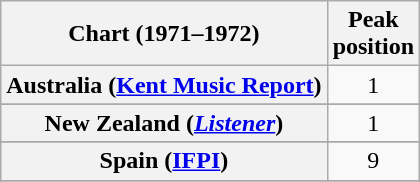<table class="wikitable sortable plainrowheaders" style="text-align:center">
<tr>
<th>Chart (1971–1972)</th>
<th>Peak<br>position</th>
</tr>
<tr>
<th scope="row">Australia (<a href='#'>Kent Music Report</a>)</th>
<td>1</td>
</tr>
<tr>
</tr>
<tr>
</tr>
<tr>
</tr>
<tr>
</tr>
<tr>
<th scope="row">New Zealand (<em><a href='#'>Listener</a></em>)</th>
<td>1</td>
</tr>
<tr>
</tr>
<tr>
<th scope="row">Spain (<a href='#'>IFPI</a>)</th>
<td align="center">9</td>
</tr>
<tr>
</tr>
<tr>
</tr>
<tr>
</tr>
<tr>
</tr>
</table>
